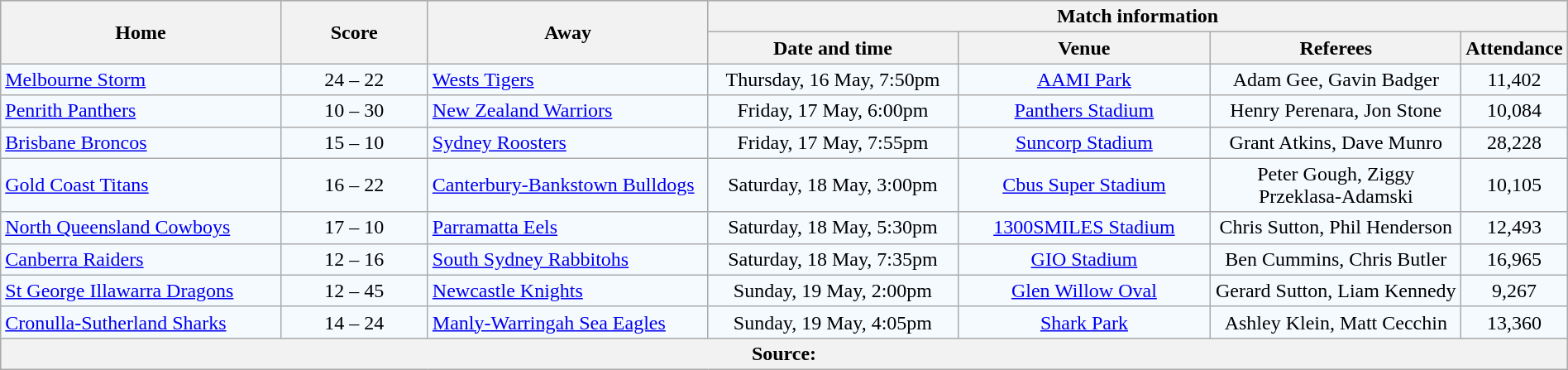<table class="wikitable" style="border-collapse:collapse; text-align:center; width:100%;">
<tr style="background:#c1d8ff;">
<th rowspan="2" style="width:19%;">Home</th>
<th rowspan="2" style="width:10%;">Score</th>
<th rowspan="2" style="width:19%;">Away</th>
<th colspan="6">Match information</th>
</tr>
<tr style="background:#efefef;">
<th width="17%">Date and time</th>
<th width="17%">Venue</th>
<th width="17%">Referees</th>
<th width="5%">Attendance</th>
</tr>
<tr style="text-align:center; background:#f5faff;">
<td align="left"> <a href='#'>Melbourne Storm</a></td>
<td>24 – 22</td>
<td align="left"> <a href='#'>Wests Tigers</a></td>
<td>Thursday, 16 May, 7:50pm</td>
<td><a href='#'>AAMI Park</a></td>
<td>Adam Gee, Gavin Badger</td>
<td>11,402</td>
</tr>
<tr style="text-align:center; background:#f5faff;">
<td align="left"> <a href='#'>Penrith Panthers</a></td>
<td>10 – 30</td>
<td align="left"> <a href='#'>New Zealand Warriors</a></td>
<td>Friday, 17 May, 6:00pm</td>
<td><a href='#'>Panthers Stadium</a></td>
<td>Henry Perenara, Jon Stone</td>
<td>10,084</td>
</tr>
<tr style="text-align:center; background:#f5faff;">
<td align="left"> <a href='#'>Brisbane Broncos</a></td>
<td>15 – 10</td>
<td align="left"> <a href='#'>Sydney Roosters</a></td>
<td>Friday, 17 May, 7:55pm</td>
<td><a href='#'>Suncorp Stadium</a></td>
<td>Grant Atkins, Dave Munro</td>
<td>28,228</td>
</tr>
<tr style="text-align:center; background:#f5faff;">
<td align="left"> <a href='#'>Gold Coast Titans</a></td>
<td>16 – 22</td>
<td align="left"> <a href='#'>Canterbury-Bankstown Bulldogs</a></td>
<td>Saturday, 18 May, 3:00pm</td>
<td><a href='#'>Cbus Super Stadium</a></td>
<td>Peter Gough, Ziggy Przeklasa-Adamski</td>
<td>10,105</td>
</tr>
<tr style="text-align:center; background:#f5faff;">
<td align="left"> <a href='#'>North Queensland Cowboys</a></td>
<td>17 – 10</td>
<td align="left"> <a href='#'>Parramatta Eels</a></td>
<td>Saturday, 18 May, 5:30pm</td>
<td><a href='#'>1300SMILES Stadium</a></td>
<td>Chris Sutton, Phil Henderson</td>
<td>12,493</td>
</tr>
<tr style="text-align:center; background:#f5faff;">
<td align="left"> <a href='#'>Canberra Raiders</a></td>
<td>12 – 16</td>
<td align="left"> <a href='#'>South Sydney Rabbitohs</a></td>
<td>Saturday, 18 May, 7:35pm</td>
<td><a href='#'>GIO Stadium</a></td>
<td>Ben Cummins, Chris Butler</td>
<td>16,965</td>
</tr>
<tr style="text-align:center; background:#f5faff;">
<td align="left"> <a href='#'>St George Illawarra Dragons</a></td>
<td>12 – 45</td>
<td align="left"> <a href='#'>Newcastle Knights</a></td>
<td>Sunday, 19 May, 2:00pm</td>
<td><a href='#'>Glen Willow Oval</a></td>
<td>Gerard Sutton, Liam Kennedy</td>
<td>9,267</td>
</tr>
<tr style="text-align:center; background:#f5faff;">
<td align="left"> <a href='#'>Cronulla-Sutherland Sharks</a></td>
<td>14 – 24</td>
<td align="left"> <a href='#'>Manly-Warringah Sea Eagles</a></td>
<td>Sunday, 19 May, 4:05pm</td>
<td><a href='#'>Shark Park</a></td>
<td>Ashley Klein, Matt Cecchin</td>
<td>13,360</td>
</tr>
<tr style="background:#c1d8ff;">
<th colspan="7">Source:</th>
</tr>
</table>
